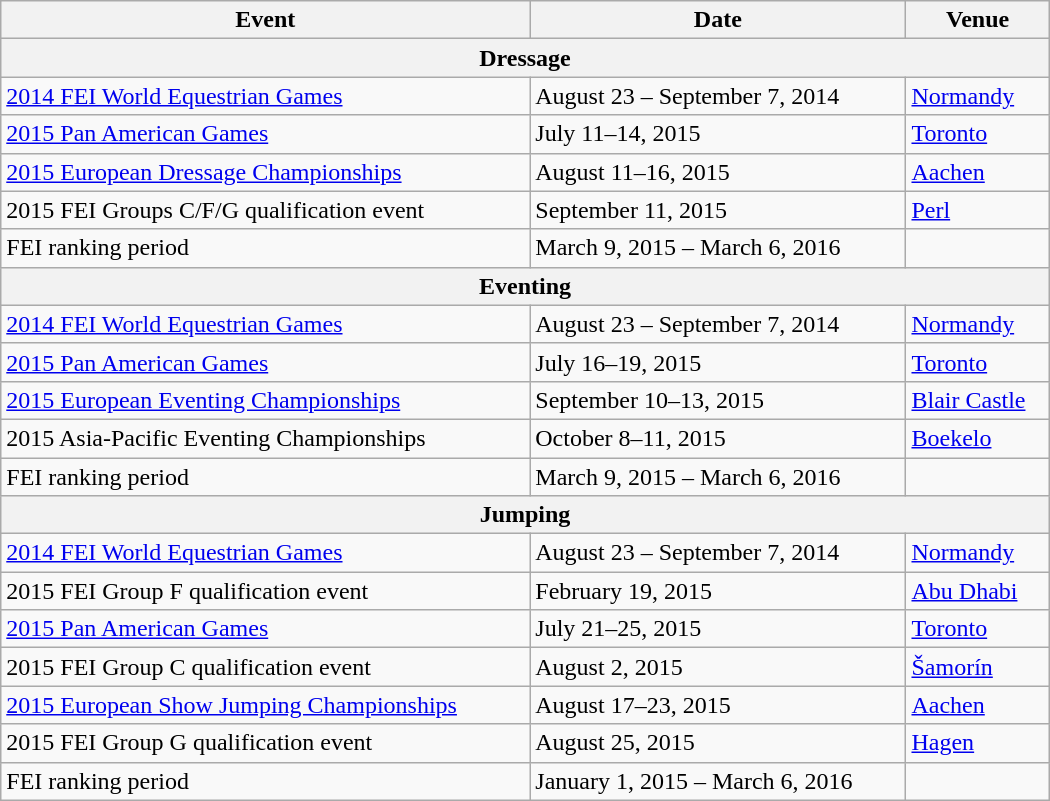<table class="wikitable" style="width:700px;">
<tr>
<th>Event</th>
<th>Date</th>
<th>Venue</th>
</tr>
<tr>
<th colspan=3>Dressage</th>
</tr>
<tr>
<td><a href='#'>2014 FEI World Equestrian Games</a></td>
<td>August 23 – September 7, 2014</td>
<td> <a href='#'>Normandy</a></td>
</tr>
<tr>
<td><a href='#'>2015 Pan American Games</a></td>
<td>July 11–14, 2015</td>
<td> <a href='#'>Toronto</a></td>
</tr>
<tr>
<td><a href='#'>2015 European Dressage Championships</a></td>
<td>August 11–16, 2015</td>
<td> <a href='#'>Aachen</a></td>
</tr>
<tr>
<td>2015 FEI Groups C/F/G qualification event</td>
<td>September 11, 2015</td>
<td> <a href='#'>Perl</a></td>
</tr>
<tr>
<td>FEI ranking period</td>
<td>March 9, 2015 – March 6, 2016</td>
<td></td>
</tr>
<tr>
<th colspan=3>Eventing</th>
</tr>
<tr>
<td><a href='#'>2014 FEI World Equestrian Games</a></td>
<td>August 23 – September 7, 2014</td>
<td> <a href='#'>Normandy</a></td>
</tr>
<tr>
<td><a href='#'>2015 Pan American Games</a></td>
<td>July 16–19, 2015</td>
<td> <a href='#'>Toronto</a></td>
</tr>
<tr>
<td><a href='#'>2015 European Eventing Championships</a></td>
<td>September 10–13, 2015</td>
<td> <a href='#'>Blair Castle</a></td>
</tr>
<tr>
<td>2015 Asia-Pacific Eventing Championships</td>
<td>October 8–11, 2015</td>
<td> <a href='#'>Boekelo</a></td>
</tr>
<tr>
<td>FEI ranking period</td>
<td>March 9, 2015 – March 6, 2016</td>
<td></td>
</tr>
<tr>
<th colspan=3>Jumping</th>
</tr>
<tr>
<td><a href='#'>2014 FEI World Equestrian Games</a></td>
<td>August 23 – September 7, 2014</td>
<td> <a href='#'>Normandy</a></td>
</tr>
<tr>
<td>2015 FEI Group F qualification event</td>
<td>February 19, 2015</td>
<td> <a href='#'>Abu Dhabi</a></td>
</tr>
<tr>
<td><a href='#'>2015 Pan American Games</a></td>
<td>July 21–25, 2015</td>
<td> <a href='#'>Toronto</a></td>
</tr>
<tr>
<td>2015 FEI Group C qualification event</td>
<td>August 2, 2015</td>
<td> <a href='#'>Šamorín</a></td>
</tr>
<tr>
<td><a href='#'>2015 European Show Jumping Championships</a></td>
<td>August 17–23, 2015</td>
<td> <a href='#'>Aachen</a></td>
</tr>
<tr>
<td>2015 FEI Group G qualification event</td>
<td>August 25, 2015</td>
<td> <a href='#'>Hagen</a></td>
</tr>
<tr>
<td>FEI ranking period</td>
<td>January 1, 2015 – March 6, 2016</td>
<td></td>
</tr>
</table>
